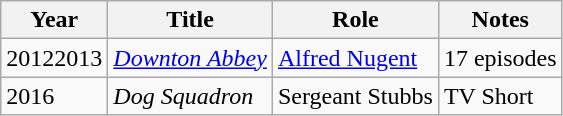<table class="wikitable">
<tr>
<th>Year</th>
<th>Title</th>
<th>Role</th>
<th>Notes</th>
</tr>
<tr>
<td>20122013</td>
<td><em><a href='#'>Downton Abbey</a></em></td>
<td><a href='#'>Alfred Nugent</a></td>
<td>17 episodes</td>
</tr>
<tr>
<td>2016</td>
<td><em>Dog Squadron</em></td>
<td>Sergeant Stubbs</td>
<td>TV Short</td>
</tr>
</table>
